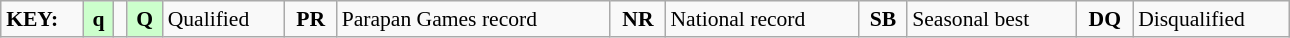<table class="wikitable" style="margin:0.5em auto; font-size:90%;position:relative;" width=68%>
<tr>
<td><strong>KEY:</strong></td>
<td bgcolor=ccffcc align=center><strong>q</strong></td>
<td></td>
<td bgcolor=ccffcc align=center><strong>Q</strong></td>
<td>Qualified</td>
<td align=center><strong>PR</strong></td>
<td>Parapan Games record</td>
<td align=center><strong>NR</strong></td>
<td>National record</td>
<td align=center><strong>SB</strong></td>
<td>Seasonal best</td>
<td align=center><strong>DQ</strong></td>
<td>Disqualified</td>
</tr>
</table>
